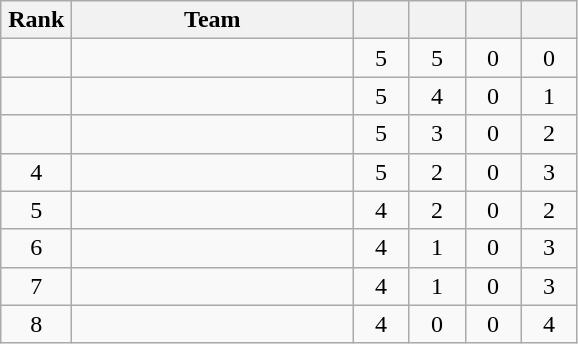<table class="wikitable" style="text-align: center;">
<tr>
<th width=40>Rank</th>
<th width=180>Team</th>
<th width=30></th>
<th width=30></th>
<th width=30></th>
<th width=30></th>
</tr>
<tr>
<td></td>
<td align=left></td>
<td>5</td>
<td>5</td>
<td>0</td>
<td>0</td>
</tr>
<tr>
<td></td>
<td align=left></td>
<td>5</td>
<td>4</td>
<td>0</td>
<td>1</td>
</tr>
<tr>
<td></td>
<td align=left></td>
<td>5</td>
<td>3</td>
<td>0</td>
<td>2</td>
</tr>
<tr>
<td>4</td>
<td align=left></td>
<td>5</td>
<td>2</td>
<td>0</td>
<td>3</td>
</tr>
<tr>
<td>5</td>
<td align=left></td>
<td>4</td>
<td>2</td>
<td>0</td>
<td>2</td>
</tr>
<tr>
<td>6</td>
<td align=left></td>
<td>4</td>
<td>1</td>
<td>0</td>
<td>3</td>
</tr>
<tr>
<td>7</td>
<td align=left></td>
<td>4</td>
<td>1</td>
<td>0</td>
<td>3</td>
</tr>
<tr>
<td>8</td>
<td align=left></td>
<td>4</td>
<td>0</td>
<td>0</td>
<td>4</td>
</tr>
</table>
